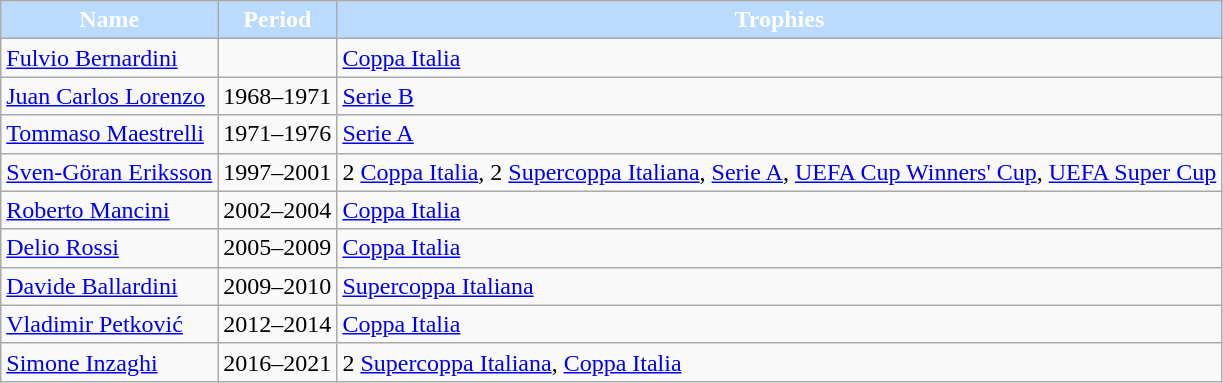<table class="wikitable">
<tr>
<th style="color:#fff; background:#badaff;">Name</th>
<th style="color:#fff; background:#badaff;">Period</th>
<th style="color:#fff; background:#badaff;">Trophies</th>
</tr>
<tr>
<td> <a href='#'>Fulvio Bernardini</a></td>
<td></td>
<td><a href='#'>Coppa Italia</a></td>
</tr>
<tr>
<td> <a href='#'>Juan Carlos Lorenzo</a></td>
<td>1968–1971</td>
<td><a href='#'>Serie B</a></td>
</tr>
<tr>
<td> <a href='#'>Tommaso Maestrelli</a></td>
<td>1971–1976</td>
<td><a href='#'>Serie A</a></td>
</tr>
<tr>
<td> <a href='#'>Sven-Göran Eriksson</a></td>
<td>1997–2001</td>
<td>2 <a href='#'>Coppa Italia</a>, 2 <a href='#'>Supercoppa Italiana</a>, <a href='#'>Serie A</a>, <a href='#'>UEFA Cup Winners' Cup</a>, <a href='#'>UEFA Super Cup</a></td>
</tr>
<tr>
<td> <a href='#'>Roberto Mancini</a></td>
<td>2002–2004</td>
<td><a href='#'>Coppa Italia</a></td>
</tr>
<tr>
<td> <a href='#'>Delio Rossi</a></td>
<td>2005–2009</td>
<td><a href='#'>Coppa Italia</a></td>
</tr>
<tr>
<td> <a href='#'>Davide Ballardini</a></td>
<td>2009–2010</td>
<td><a href='#'>Supercoppa Italiana</a></td>
</tr>
<tr>
<td> <a href='#'>Vladimir Petković</a></td>
<td>2012–2014</td>
<td><a href='#'>Coppa Italia</a></td>
</tr>
<tr>
<td> <a href='#'>Simone Inzaghi</a></td>
<td>2016–2021</td>
<td>2 <a href='#'>Supercoppa Italiana</a>, <a href='#'>Coppa Italia</a></td>
</tr>
</table>
